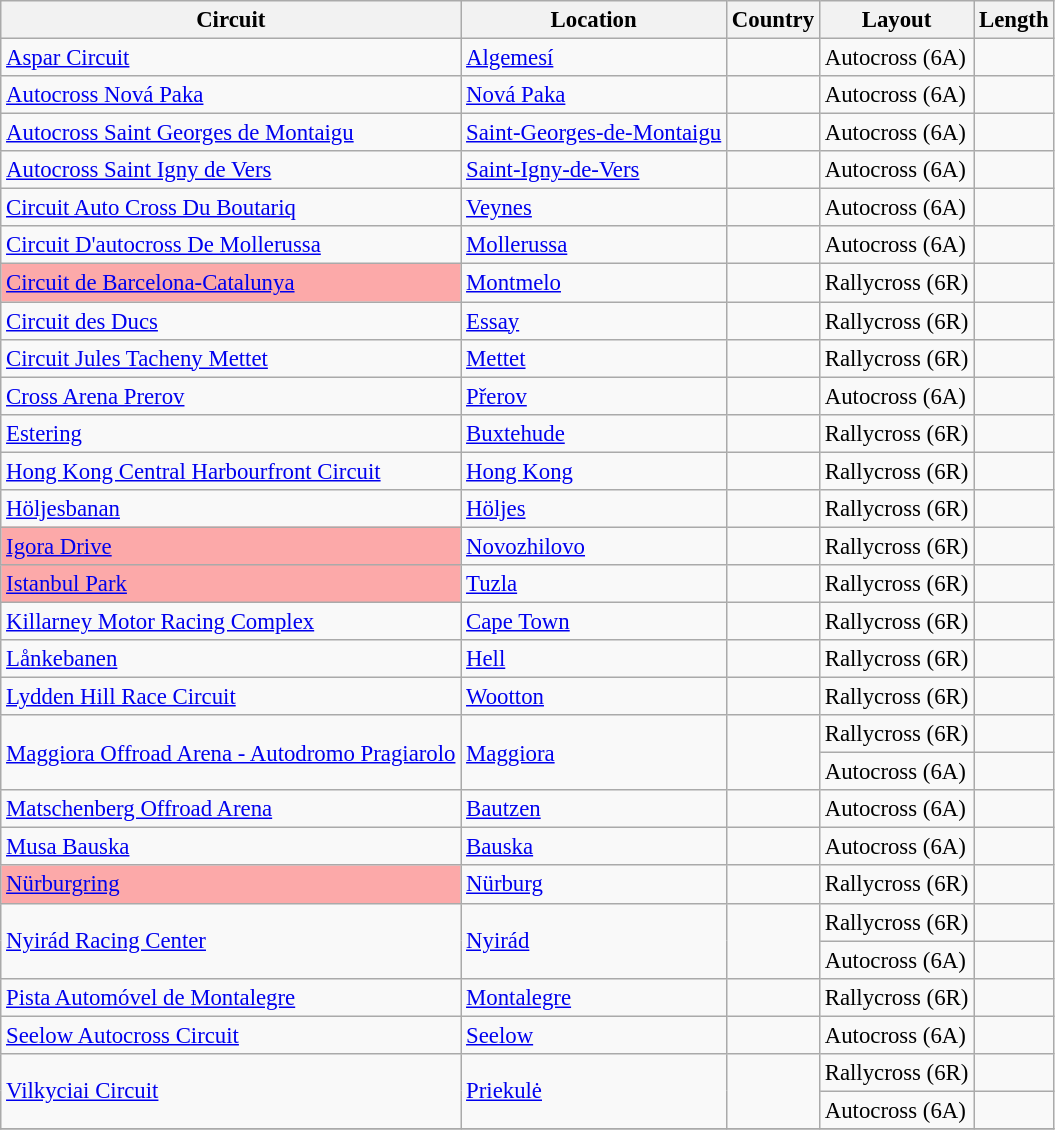<table class="wikitable sortable" style="font-size: 95%;">
<tr>
<th>Circuit</th>
<th>Location</th>
<th>Country</th>
<th>Layout</th>
<th>Length</th>
</tr>
<tr>
<td><a href='#'>Aspar Circuit</a></td>
<td><a href='#'>Algemesí</a></td>
<td></td>
<td>Autocross (6A)</td>
<td></td>
</tr>
<tr>
<td><a href='#'>Autocross Nová Paka</a></td>
<td><a href='#'>Nová Paka</a></td>
<td></td>
<td>Autocross (6A)</td>
<td></td>
</tr>
<tr>
<td><a href='#'>Autocross Saint Georges de Montaigu</a></td>
<td><a href='#'>Saint-Georges-de-Montaigu</a></td>
<td></td>
<td>Autocross (6A)</td>
<td></td>
</tr>
<tr>
<td><a href='#'>Autocross Saint Igny de Vers</a></td>
<td><a href='#'>Saint-Igny-de-Vers</a></td>
<td></td>
<td>Autocross (6A)</td>
<td></td>
</tr>
<tr>
<td><a href='#'>Circuit Auto Cross Du Boutariq</a></td>
<td><a href='#'>Veynes</a></td>
<td></td>
<td>Autocross (6A)</td>
<td></td>
</tr>
<tr>
<td><a href='#'>Circuit D'autocross De Mollerussa</a></td>
<td><a href='#'>Mollerussa</a></td>
<td></td>
<td>Autocross (6A)</td>
<td></td>
</tr>
<tr>
<td style="background:#FCA9A9;"><a href='#'>Circuit de Barcelona-Catalunya</a></td>
<td><a href='#'>Montmelo</a></td>
<td></td>
<td>Rallycross (6R)</td>
<td></td>
</tr>
<tr>
<td><a href='#'>Circuit des Ducs</a></td>
<td><a href='#'>Essay</a></td>
<td></td>
<td>Rallycross (6R)</td>
<td></td>
</tr>
<tr>
<td><a href='#'>Circuit Jules Tacheny Mettet</a></td>
<td><a href='#'>Mettet</a></td>
<td></td>
<td>Rallycross (6R)</td>
<td></td>
</tr>
<tr>
<td><a href='#'>Cross Arena Prerov</a></td>
<td><a href='#'>Přerov</a></td>
<td></td>
<td>Autocross (6A)</td>
<td></td>
</tr>
<tr>
<td><a href='#'>Estering</a></td>
<td><a href='#'>Buxtehude</a></td>
<td></td>
<td>Rallycross (6R)</td>
<td></td>
</tr>
<tr>
<td><a href='#'>Hong Kong Central Harbourfront Circuit</a></td>
<td><a href='#'>Hong Kong</a></td>
<td></td>
<td>Rallycross (6R)</td>
<td></td>
</tr>
<tr>
<td><a href='#'>Höljesbanan</a></td>
<td><a href='#'>Höljes</a></td>
<td></td>
<td>Rallycross (6R)</td>
<td></td>
</tr>
<tr>
<td style="background:#FCA9A9;"><a href='#'>Igora Drive</a></td>
<td><a href='#'>Novozhilovo</a></td>
<td></td>
<td>Rallycross (6R)</td>
<td></td>
</tr>
<tr>
<td style="background:#FCA9A9;"><a href='#'>Istanbul Park</a></td>
<td><a href='#'>Tuzla</a></td>
<td></td>
<td>Rallycross (6R)</td>
<td></td>
</tr>
<tr>
<td><a href='#'>Killarney Motor Racing Complex</a></td>
<td><a href='#'>Cape Town</a></td>
<td></td>
<td>Rallycross (6R)</td>
<td></td>
</tr>
<tr>
<td><a href='#'>Lånkebanen</a></td>
<td><a href='#'>Hell</a></td>
<td></td>
<td>Rallycross (6R)</td>
<td></td>
</tr>
<tr>
<td><a href='#'>Lydden Hill Race Circuit</a></td>
<td><a href='#'>Wootton</a></td>
<td></td>
<td>Rallycross (6R)</td>
<td></td>
</tr>
<tr>
<td rowspan=2><a href='#'>Maggiora Offroad Arena - Autodromo Pragiarolo</a></td>
<td rowspan=2><a href='#'>Maggiora</a></td>
<td rowspan=2></td>
<td>Rallycross (6R)</td>
<td></td>
</tr>
<tr>
<td>Autocross (6A)</td>
<td></td>
</tr>
<tr>
<td><a href='#'>Matschenberg Offroad Arena</a></td>
<td><a href='#'>Bautzen</a></td>
<td></td>
<td>Autocross (6A)</td>
<td></td>
</tr>
<tr>
<td><a href='#'>Musa Bauska</a></td>
<td><a href='#'>Bauska</a></td>
<td></td>
<td>Autocross (6A)</td>
<td></td>
</tr>
<tr>
<td style="background:#FCA9A9;"><a href='#'>Nürburgring</a></td>
<td><a href='#'>Nürburg</a></td>
<td></td>
<td>Rallycross (6R)</td>
<td></td>
</tr>
<tr>
<td rowspan=2><a href='#'>Nyirád Racing Center</a></td>
<td rowspan=2><a href='#'>Nyirád</a></td>
<td rowspan=2></td>
<td>Rallycross (6R)</td>
<td></td>
</tr>
<tr>
<td>Autocross (6A)</td>
<td></td>
</tr>
<tr>
<td><a href='#'>Pista Automóvel de Montalegre</a></td>
<td><a href='#'>Montalegre</a></td>
<td></td>
<td>Rallycross (6R)</td>
<td></td>
</tr>
<tr>
<td><a href='#'>Seelow Autocross Circuit</a></td>
<td><a href='#'>Seelow</a></td>
<td></td>
<td>Autocross (6A)</td>
<td></td>
</tr>
<tr>
<td rowspan=2><a href='#'>Vilkyciai Circuit</a></td>
<td rowspan=2><a href='#'>Priekulė</a></td>
<td rowspan=2></td>
<td>Rallycross (6R)</td>
<td></td>
</tr>
<tr>
<td>Autocross (6A)</td>
<td></td>
</tr>
<tr>
</tr>
</table>
